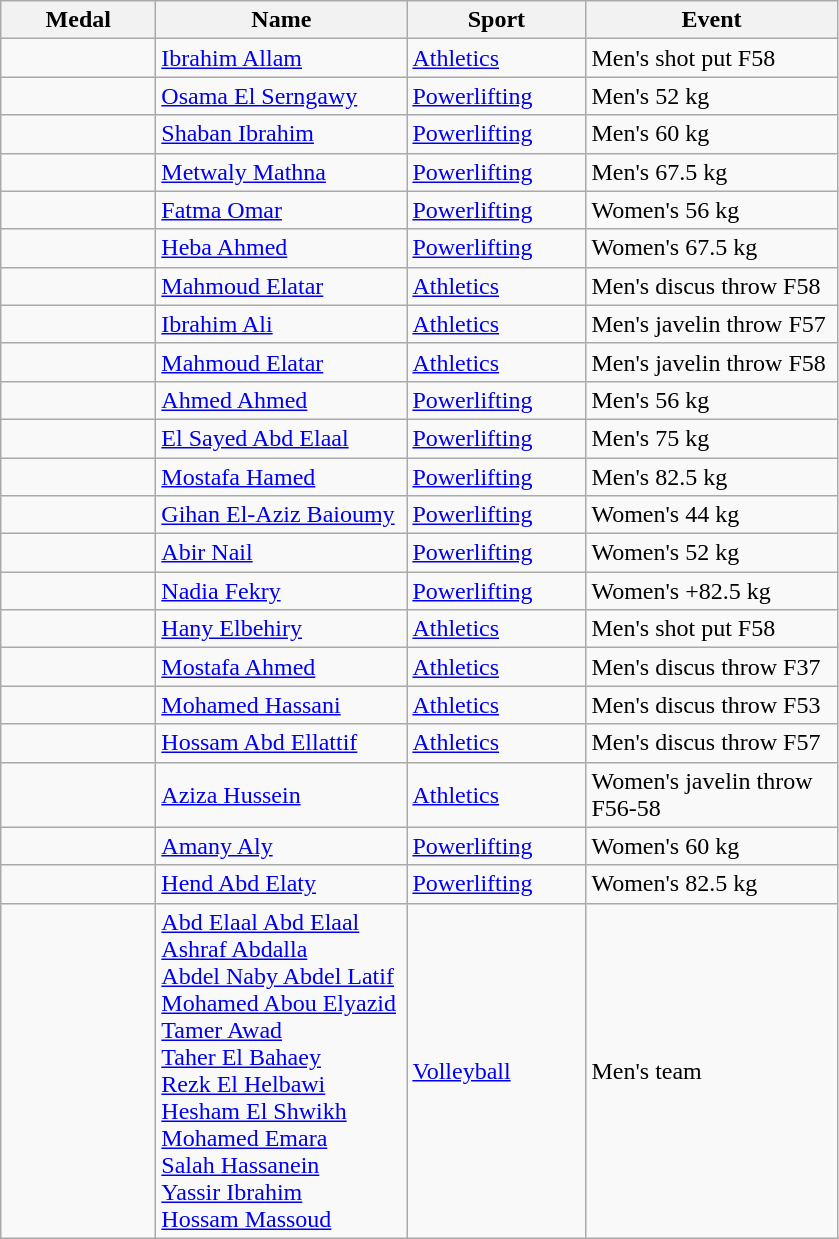<table class="wikitable">
<tr>
<th style="width:6em">Medal</th>
<th style="width:10em">Name</th>
<th style="width:7em">Sport</th>
<th style="width:10em">Event</th>
</tr>
<tr>
<td></td>
<td><a href='#'>Ibrahim Allam</a></td>
<td><a href='#'>Athletics</a></td>
<td>Men's shot put F58</td>
</tr>
<tr>
<td></td>
<td><a href='#'>Osama El Serngawy</a></td>
<td><a href='#'>Powerlifting</a></td>
<td>Men's 52 kg</td>
</tr>
<tr>
<td></td>
<td><a href='#'>Shaban Ibrahim</a></td>
<td><a href='#'>Powerlifting</a></td>
<td>Men's 60 kg</td>
</tr>
<tr>
<td></td>
<td><a href='#'>Metwaly Mathna</a></td>
<td><a href='#'>Powerlifting</a></td>
<td>Men's 67.5 kg</td>
</tr>
<tr>
<td></td>
<td><a href='#'>Fatma Omar</a></td>
<td><a href='#'>Powerlifting</a></td>
<td>Women's 56 kg</td>
</tr>
<tr>
<td></td>
<td><a href='#'>Heba Ahmed</a></td>
<td><a href='#'>Powerlifting</a></td>
<td>Women's 67.5 kg</td>
</tr>
<tr>
<td></td>
<td><a href='#'>Mahmoud Elatar</a></td>
<td><a href='#'>Athletics</a></td>
<td>Men's discus throw F58</td>
</tr>
<tr>
<td></td>
<td><a href='#'>Ibrahim Ali</a></td>
<td><a href='#'>Athletics</a></td>
<td>Men's javelin throw F57</td>
</tr>
<tr>
<td></td>
<td><a href='#'>Mahmoud Elatar</a></td>
<td><a href='#'>Athletics</a></td>
<td>Men's javelin throw F58</td>
</tr>
<tr>
<td></td>
<td><a href='#'>Ahmed Ahmed</a></td>
<td><a href='#'>Powerlifting</a></td>
<td>Men's 56 kg</td>
</tr>
<tr>
<td></td>
<td><a href='#'>El Sayed Abd Elaal</a></td>
<td><a href='#'>Powerlifting</a></td>
<td>Men's 75 kg</td>
</tr>
<tr>
<td></td>
<td><a href='#'>Mostafa Hamed</a></td>
<td><a href='#'>Powerlifting</a></td>
<td>Men's 82.5 kg</td>
</tr>
<tr>
<td></td>
<td><a href='#'>Gihan El-Aziz Baioumy</a></td>
<td><a href='#'>Powerlifting</a></td>
<td>Women's 44 kg</td>
</tr>
<tr>
<td></td>
<td><a href='#'>Abir Nail</a></td>
<td><a href='#'>Powerlifting</a></td>
<td>Women's 52 kg</td>
</tr>
<tr>
<td></td>
<td><a href='#'>Nadia Fekry</a></td>
<td><a href='#'>Powerlifting</a></td>
<td>Women's +82.5 kg</td>
</tr>
<tr>
<td></td>
<td><a href='#'>Hany Elbehiry</a></td>
<td><a href='#'>Athletics</a></td>
<td>Men's shot put F58</td>
</tr>
<tr>
<td></td>
<td><a href='#'>Mostafa Ahmed</a></td>
<td><a href='#'>Athletics</a></td>
<td>Men's discus throw F37</td>
</tr>
<tr>
<td></td>
<td><a href='#'>Mohamed Hassani</a></td>
<td><a href='#'>Athletics</a></td>
<td>Men's discus throw F53</td>
</tr>
<tr>
<td></td>
<td><a href='#'>Hossam Abd Ellattif</a></td>
<td><a href='#'>Athletics</a></td>
<td>Men's discus throw F57</td>
</tr>
<tr>
<td></td>
<td><a href='#'>Aziza Hussein</a></td>
<td><a href='#'>Athletics</a></td>
<td>Women's javelin throw F56-58</td>
</tr>
<tr>
<td></td>
<td><a href='#'>Amany Aly</a></td>
<td><a href='#'>Powerlifting</a></td>
<td>Women's 60 kg</td>
</tr>
<tr>
<td></td>
<td><a href='#'>Hend Abd Elaty</a></td>
<td><a href='#'>Powerlifting</a></td>
<td>Women's 82.5 kg</td>
</tr>
<tr>
<td></td>
<td><a href='#'>Abd Elaal Abd Elaal</a><br> <a href='#'>Ashraf Abdalla</a><br> <a href='#'>Abdel Naby Abdel Latif</a><br> <a href='#'>Mohamed Abou Elyazid</a><br> <a href='#'>Tamer Awad</a><br> <a href='#'>Taher El Bahaey</a><br> <a href='#'>Rezk El Helbawi</a><br> <a href='#'>Hesham El Shwikh</a><br> <a href='#'>Mohamed Emara</a><br> <a href='#'>Salah Hassanein</a><br> <a href='#'>Yassir Ibrahim</a><br> <a href='#'>Hossam Massoud</a></td>
<td><a href='#'>Volleyball</a></td>
<td>Men's team</td>
</tr>
</table>
